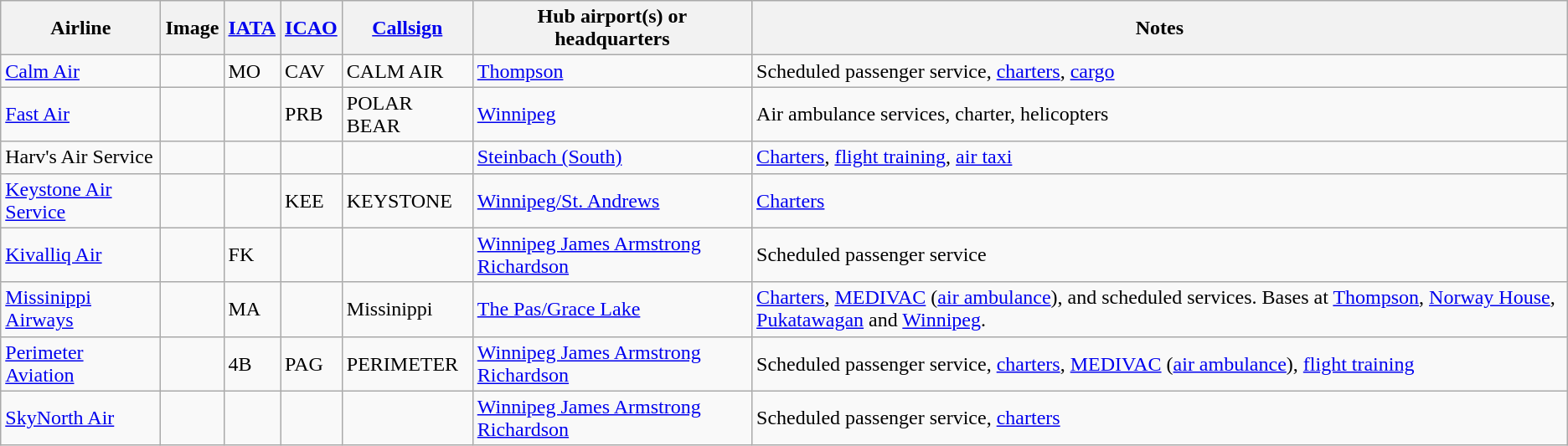<table class="wikitable sortable" style="border: 0; cellpadding: 2; cellspacing: 3;">
<tr style="vertical-align:middle;">
<th>Airline</th>
<th>Image</th>
<th><a href='#'>IATA</a></th>
<th><a href='#'>ICAO</a></th>
<th><a href='#'>Callsign</a></th>
<th>Hub airport(s) or<br>headquarters</th>
<th class="unsortable">Notes</th>
</tr>
<tr>
<td><a href='#'>Calm Air</a></td>
<td></td>
<td>MO</td>
<td>CAV</td>
<td>CALM AIR</td>
<td><a href='#'>Thompson</a></td>
<td>Scheduled passenger service, <a href='#'>charters</a>, <a href='#'>cargo</a></td>
</tr>
<tr>
<td><a href='#'>Fast Air</a></td>
<td></td>
<td></td>
<td>PRB</td>
<td>POLAR BEAR</td>
<td><a href='#'>Winnipeg</a></td>
<td>Air ambulance services, charter, helicopters</td>
</tr>
<tr>
<td>Harv's Air Service</td>
<td></td>
<td></td>
<td></td>
<td></td>
<td><a href='#'>Steinbach (South)</a></td>
<td><a href='#'>Charters</a>, <a href='#'>flight training</a>, <a href='#'>air taxi</a></td>
</tr>
<tr>
<td><a href='#'>Keystone Air Service</a></td>
<td></td>
<td></td>
<td>KEE</td>
<td>KEYSTONE</td>
<td><a href='#'>Winnipeg/St. Andrews</a></td>
<td><a href='#'>Charters</a></td>
</tr>
<tr>
<td><a href='#'>Kivalliq Air</a></td>
<td></td>
<td>FK</td>
<td></td>
<td></td>
<td><a href='#'>Winnipeg James Armstrong Richardson</a></td>
<td>Scheduled passenger service</td>
</tr>
<tr>
<td><a href='#'>Missinippi Airways</a></td>
<td></td>
<td>MA</td>
<td></td>
<td>Missinippi</td>
<td><a href='#'>The Pas/Grace Lake</a></td>
<td><a href='#'>Charters</a>, <a href='#'>MEDIVAC</a> (<a href='#'>air ambulance</a>),  and scheduled services. Bases at <a href='#'>Thompson</a>, <a href='#'>Norway House</a>, <a href='#'>Pukatawagan</a> and <a href='#'>Winnipeg</a>.</td>
</tr>
<tr>
<td><a href='#'>Perimeter Aviation</a></td>
<td></td>
<td>4B</td>
<td>PAG</td>
<td>PERIMETER</td>
<td><a href='#'>Winnipeg James Armstrong Richardson</a></td>
<td>Scheduled passenger service, <a href='#'>charters</a>, <a href='#'>MEDIVAC</a> (<a href='#'>air ambulance</a>), <a href='#'>flight training</a></td>
</tr>
<tr>
<td><a href='#'>SkyNorth Air</a></td>
<td></td>
<td></td>
<td></td>
<td></td>
<td><a href='#'>Winnipeg James Armstrong Richardson</a></td>
<td>Scheduled passenger service, <a href='#'>charters</a></td>
</tr>
<tr>
</tr>
</table>
